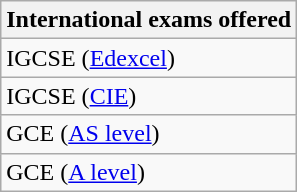<table class="wikitable">
<tr>
<th>International exams offered</th>
</tr>
<tr>
<td>IGCSE (<a href='#'>Edexcel</a>)</td>
</tr>
<tr>
<td>IGCSE (<a href='#'>CIE</a>)</td>
</tr>
<tr>
<td>GCE (<a href='#'>AS level</a>)</td>
</tr>
<tr>
<td>GCE (<a href='#'>A level</a>)</td>
</tr>
</table>
